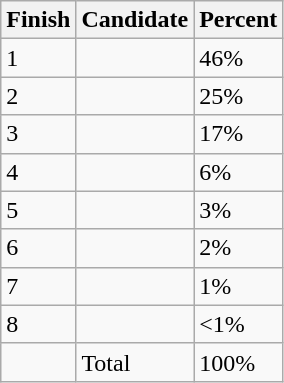<table class="wikitable sortable">
<tr>
<th>Finish</th>
<th>Candidate</th>
<th>Percent</th>
</tr>
<tr>
<td>1</td>
<td></td>
<td>46%</td>
</tr>
<tr>
<td>2</td>
<td></td>
<td>25%</td>
</tr>
<tr>
<td>3</td>
<td></td>
<td>17%</td>
</tr>
<tr>
<td>4</td>
<td></td>
<td>6%</td>
</tr>
<tr>
<td>5</td>
<td></td>
<td>3%</td>
</tr>
<tr>
<td>6</td>
<td></td>
<td>2%</td>
</tr>
<tr>
<td>7</td>
<td></td>
<td>1%</td>
</tr>
<tr>
<td>8</td>
<td></td>
<td><1%</td>
</tr>
<tr>
<td></td>
<td>Total</td>
<td>100%</td>
</tr>
</table>
